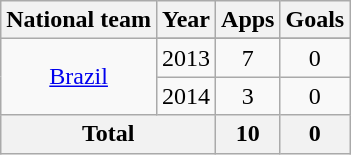<table class="wikitable" style="text-align:center">
<tr>
<th>National team</th>
<th>Year</th>
<th>Apps</th>
<th>Goals</th>
</tr>
<tr>
<td rowspan="3"><a href='#'>Brazil</a></td>
</tr>
<tr>
<td>2013</td>
<td>7</td>
<td>0</td>
</tr>
<tr>
<td>2014</td>
<td>3</td>
<td>0</td>
</tr>
<tr>
<th colspan="2">Total</th>
<th>10</th>
<th>0</th>
</tr>
</table>
